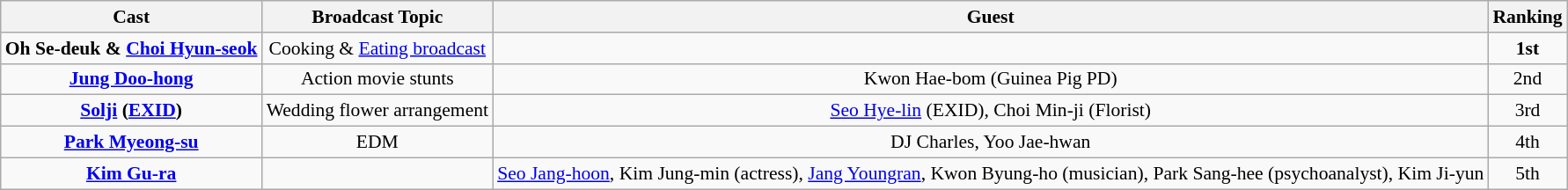<table class="wikitable" style="font-size:90%;">
<tr>
<th>Cast</th>
<th>Broadcast Topic</th>
<th>Guest</th>
<th>Ranking</th>
</tr>
<tr align="center">
<td><strong>Oh Se-deuk & <a href='#'>Choi Hyun-seok</a></strong></td>
<td>Cooking & <a href='#'>Eating broadcast</a></td>
<td></td>
<td><strong>1st</strong></td>
</tr>
<tr align="center">
<td><strong><a href='#'>Jung Doo-hong</a></strong></td>
<td>Action movie stunts</td>
<td>Kwon Hae-bom (Guinea Pig PD)</td>
<td>2nd</td>
</tr>
<tr align="center">
<td><strong><a href='#'>Solji</a> (<a href='#'>EXID</a>)</strong></td>
<td>Wedding flower arrangement</td>
<td><a href='#'>Seo Hye-lin</a> (EXID), Choi Min-ji (Florist)</td>
<td>3rd</td>
</tr>
<tr align="center">
<td><strong><a href='#'>Park Myeong-su</a></strong></td>
<td>EDM</td>
<td>DJ Charles, Yoo Jae-hwan</td>
<td>4th</td>
</tr>
<tr align="center">
<td><strong><a href='#'>Kim Gu-ra</a></strong></td>
<td></td>
<td><a href='#'>Seo Jang-hoon</a>, Kim Jung-min (actress), <a href='#'>Jang Youngran</a>, Kwon Byung-ho (musician), Park Sang-hee (psychoanalyst), Kim Ji-yun</td>
<td>5th</td>
</tr>
</table>
